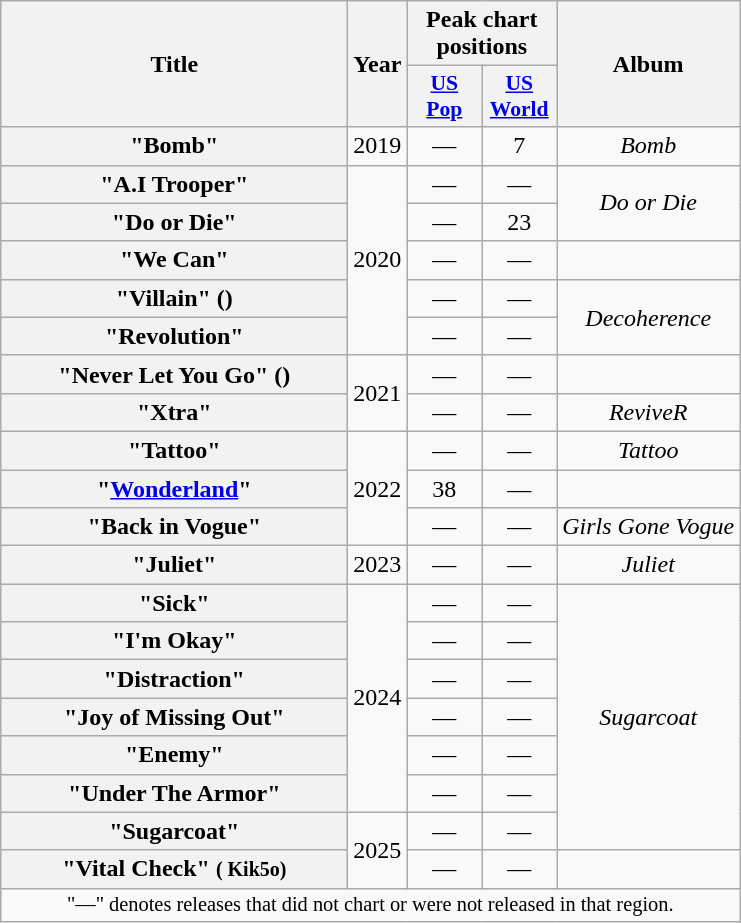<table class="wikitable plainrowheaders" style="text-align:center;">
<tr>
<th scope="col" rowspan="2" style="width:14em;">Title</th>
<th scope="col" rowspan="2">Year</th>
<th scope="col" colspan="2">Peak chart <br>positions</th>
<th scope="col" rowspan="2">Album</th>
</tr>
<tr>
<th scope="col" style="width:3em;font-size:90%;"><a href='#'>US<br>Pop</a><br></th>
<th scope="col" style="width:3em;font-size:90%;"><a href='#'>US<br>World</a><br></th>
</tr>
<tr>
<th scope="row">"Bomb"</th>
<td>2019</td>
<td>—</td>
<td>7</td>
<td><em>Bomb</em></td>
</tr>
<tr>
<th scope="row">"A.I Trooper"</th>
<td rowspan="5">2020</td>
<td>—</td>
<td>—</td>
<td rowspan="2"><em>Do or Die</em></td>
</tr>
<tr>
<th scope="row">"Do or Die"</th>
<td>—</td>
<td>23</td>
</tr>
<tr>
<th scope="row">"We Can"</th>
<td>—</td>
<td>—</td>
<td></td>
</tr>
<tr>
<th scope="row">"Villain" ()</th>
<td>—</td>
<td>—</td>
<td rowspan="2"><em>Decoherence</em></td>
</tr>
<tr>
<th scope="row">"Revolution"</th>
<td>—</td>
<td>—</td>
</tr>
<tr>
<th scope="row">"Never Let You Go" ()</th>
<td rowspan="2">2021</td>
<td>—</td>
<td>—</td>
<td></td>
</tr>
<tr>
<th scope="row">"Xtra"</th>
<td>—</td>
<td>—</td>
<td><em>ReviveR</em></td>
</tr>
<tr>
<th scope="row">"Tattoo"</th>
<td rowspan="3">2022</td>
<td>—</td>
<td>—</td>
<td><em>Tattoo</em></td>
</tr>
<tr>
<th scope="row">"<a href='#'>Wonderland</a>"</th>
<td>38</td>
<td>—</td>
<td></td>
</tr>
<tr>
<th scope="row">"Back in Vogue"</th>
<td>—</td>
<td>—</td>
<td><em>Girls Gone Vogue</em></td>
</tr>
<tr>
<th scope="row">"Juliet"</th>
<td>2023</td>
<td>—</td>
<td>—</td>
<td><em>Juliet</em></td>
</tr>
<tr>
<th scope="row">"Sick"</th>
<td rowspan="6">2024</td>
<td>—</td>
<td>—</td>
<td rowspan="7"><em>Sugarcoat</em></td>
</tr>
<tr>
<th scope="row">"I'm Okay"</th>
<td>—</td>
<td>—</td>
</tr>
<tr>
<th scope="row">"Distraction"</th>
<td>—</td>
<td>—</td>
</tr>
<tr>
<th scope="row">"Joy of Missing Out"</th>
<td>—</td>
<td>—</td>
</tr>
<tr>
<th scope="row">"Enemy"</th>
<td>—</td>
<td>—</td>
</tr>
<tr>
<th scope="row">"Under The Armor"</th>
<td>—</td>
<td>—</td>
</tr>
<tr>
<th scope="row">"Sugarcoat"</th>
<td rowspan="2">2025</td>
<td>—</td>
<td>—</td>
</tr>
<tr>
<th scope="row">"Vital Check" <small>( Kik5o)</small></th>
<td>—</td>
<td>—</td>
<td></td>
</tr>
<tr>
<td colspan="5" style="text-align:center; font-size:85%;">"—" denotes releases that did not chart or were not released in that region.</td>
</tr>
</table>
